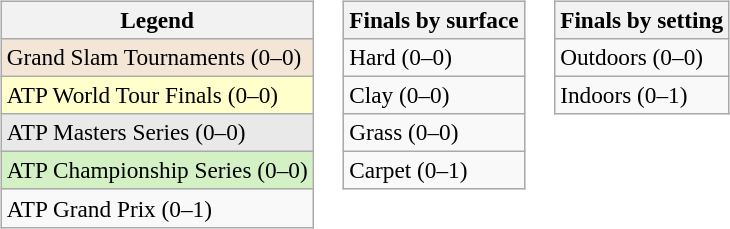<table>
<tr valign=top>
<td><br><table class=wikitable style=font-size:97%>
<tr>
<th>Legend</th>
</tr>
<tr style="background:#f3e6d7;">
<td>Grand Slam Tournaments (0–0)</td>
</tr>
<tr style="background:#ffc;">
<td>ATP World Tour Finals (0–0)</td>
</tr>
<tr style="background:#e9e9e9;">
<td>ATP Masters Series (0–0)</td>
</tr>
<tr style="background:#d4f1c5;">
<td>ATP Championship Series (0–0)</td>
</tr>
<tr>
<td>ATP Grand Prix (0–1)</td>
</tr>
</table>
</td>
<td><br><table class=wikitable style=font-size:97%>
<tr>
<th>Finals by surface</th>
</tr>
<tr>
<td>Hard (0–0)</td>
</tr>
<tr>
<td>Clay (0–0)</td>
</tr>
<tr>
<td>Grass (0–0)</td>
</tr>
<tr>
<td>Carpet (0–1)</td>
</tr>
</table>
</td>
<td><br><table class=wikitable style=font-size:97%>
<tr>
<th>Finals by setting</th>
</tr>
<tr>
<td>Outdoors (0–0)</td>
</tr>
<tr>
<td>Indoors (0–1)</td>
</tr>
</table>
</td>
</tr>
</table>
